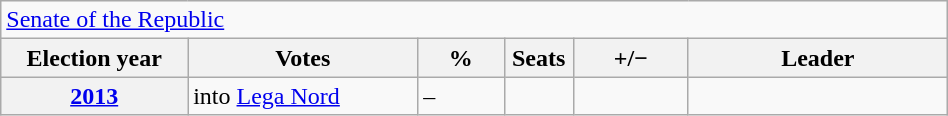<table class=wikitable style="width:50%; border:1px #AAAAFF solid">
<tr>
<td colspan=6><a href='#'>Senate of the Republic</a></td>
</tr>
<tr>
<th width=13%>Election year</th>
<th width=16%>Votes</th>
<th width=6%>%</th>
<th width=1%>Seats</th>
<th width=8%>+/−</th>
<th width=18%>Leader</th>
</tr>
<tr>
<th><a href='#'>2013</a></th>
<td>into <a href='#'>Lega Nord</a></td>
<td>–</td>
<td></td>
<td></td>
<td></td>
</tr>
</table>
